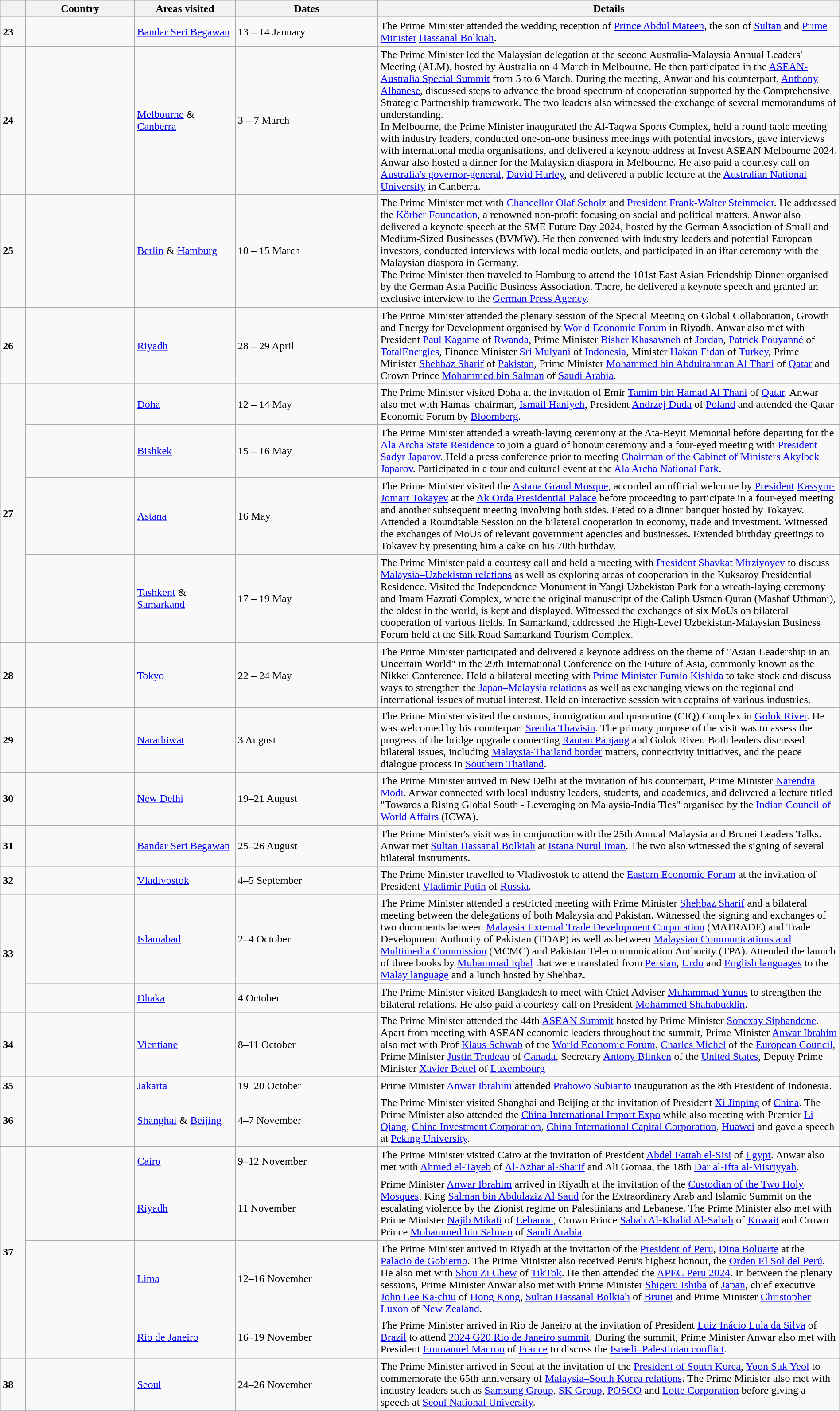<table class="wikitable sortable" style="margin:1em auto 1em auto;">
<tr>
<th style="width: 3%;"></th>
<th style="width: 13%;">Country</th>
<th style="width: 12%;">Areas visited</th>
<th style="width: 17%;">Dates</th>
<th style="width: 55%;">Details</th>
</tr>
<tr>
<td><strong>23</strong></td>
<td></td>
<td><a href='#'>Bandar Seri Begawan</a></td>
<td>13 – 14 January</td>
<td>The Prime Minister attended the wedding reception of <a href='#'>Prince Abdul Mateen</a>, the son of <a href='#'>Sultan</a> and <a href='#'>Prime Minister</a> <a href='#'>Hassanal Bolkiah</a>.</td>
</tr>
<tr>
<td><strong>24</strong></td>
<td></td>
<td><a href='#'>Melbourne</a> & <a href='#'>Canberra</a></td>
<td>3 – 7 March</td>
<td>The Prime Minister led the Malaysian delegation at the second Australia-Malaysia Annual Leaders' Meeting (ALM), hosted by Australia on 4 March in Melbourne. He then participated in the <a href='#'>ASEAN-Australia Special Summit</a> from 5 to 6 March. During the meeting, Anwar and his counterpart, <a href='#'>Anthony Albanese</a>, discussed steps to advance the broad spectrum of cooperation supported by the Comprehensive Strategic Partnership framework. The two leaders also witnessed the exchange of several memorandums of understanding.<br>In Melbourne, the Prime Minister inaugurated the Al-Taqwa Sports Complex, held a round table meeting with industry leaders, conducted one-on-one business meetings with potential investors, gave interviews with international media organisations, and delivered a keynote address at Invest ASEAN Melbourne 2024. Anwar also hosted a dinner for the Malaysian diaspora in Melbourne. He also paid a courtesy call on <a href='#'>Australia's governor-general</a>, <a href='#'>David Hurley</a>, and delivered a public lecture at the <a href='#'>Australian National University</a> in Canberra.</td>
</tr>
<tr>
<td><strong>25</strong></td>
<td></td>
<td><a href='#'>Berlin</a> & <a href='#'>Hamburg</a></td>
<td>10 – 15 March</td>
<td>The Prime Minister met with <a href='#'>Chancellor</a> <a href='#'>Olaf Scholz</a> and <a href='#'>President</a> <a href='#'>Frank-Walter Steinmeier</a>. He addressed the <a href='#'>Körber Foundation</a>, a renowned non-profit focusing on social and political matters. Anwar also delivered a keynote speech at the SME Future Day 2024, hosted by the German Association of Small and Medium-Sized Businesses (BVMW). He then convened with industry leaders and potential European investors, conducted interviews with local media outlets, and participated in an iftar ceremony with the Malaysian diaspora in Germany.<br>The Prime Minister then traveled to Hamburg to attend the 101st East Asian Friendship Dinner organised by the German Asia Pacific Business Association. There, he delivered a keynote speech and granted an exclusive interview to the <a href='#'>German Press Agency</a>.</td>
</tr>
<tr>
<td><strong>26</strong></td>
<td></td>
<td><a href='#'>Riyadh</a></td>
<td>28 – 29 April</td>
<td>The Prime Minister attended the plenary session of the Special Meeting on Global Collaboration, Growth and Energy for Development organised by <a href='#'>World Economic Forum</a> in Riyadh. Anwar also met with President <a href='#'>Paul Kagame</a> of <a href='#'>Rwanda</a>, Prime Minister <a href='#'>Bisher Khasawneh</a> of <a href='#'>Jordan</a>, <a href='#'>Patrick Pouyanné</a> of <a href='#'>TotalEnergies</a>, Finance Minister <a href='#'>Sri Mulyani</a> of <a href='#'>Indonesia</a>, Minister <a href='#'>Hakan Fidan</a> of <a href='#'>Turkey</a>, Prime Minister <a href='#'>Shehbaz Sharif</a> of <a href='#'>Pakistan</a>, Prime Minister <a href='#'>Mohammed bin Abdulrahman Al Thani</a> of <a href='#'>Qatar</a> and Crown Prince <a href='#'>Mohammed bin Salman</a> of <a href='#'>Saudi Arabia</a>.</td>
</tr>
<tr>
<td rowspan="4"><strong>27</strong></td>
<td></td>
<td><a href='#'>Doha</a></td>
<td>12 – 14 May</td>
<td>The Prime Minister visited Doha at the invitation of Emir <a href='#'>Tamim bin Hamad Al Thani</a> of <a href='#'>Qatar</a>. Anwar also met with Hamas' chairman, <a href='#'>Ismail Haniyeh</a>, President <a href='#'>Andrzej Duda</a> of <a href='#'>Poland</a> and attended the Qatar Economic Forum by <a href='#'>Bloomberg</a>.</td>
</tr>
<tr>
<td></td>
<td><a href='#'>Bishkek</a></td>
<td>15 – 16 May</td>
<td>The Prime Minister attended a wreath-laying ceremony at the Ata-Beyit Memorial before departing for the <a href='#'>Ala Archa State Residence</a> to join a guard of honour ceremony and a four-eyed meeting with <a href='#'>President</a> <a href='#'>Sadyr Japarov</a>. Held a press conference prior to meeting <a href='#'>Chairman of the Cabinet of Ministers</a> <a href='#'>Akylbek Japarov</a>. Participated in a tour and cultural event at the <a href='#'>Ala Archa National Park</a>.</td>
</tr>
<tr>
<td></td>
<td><a href='#'>Astana</a></td>
<td>16 May</td>
<td>The Prime Minister visited the <a href='#'>Astana Grand Mosque</a>, accorded an official welcome by <a href='#'>President</a> <a href='#'>Kassym-Jomart Tokayev</a> at the <a href='#'>Ak Orda Presidential Palace</a> before proceeding to participate in a four-eyed meeting and another subsequent meeting involving both sides. Feted to a dinner banquet hosted by Tokayev. Attended a Roundtable Session on the bilateral cooperation in economy, trade and investment. Witnessed the exchanges of MoUs of relevant government agencies and businesses. Extended birthday greetings to Tokayev by presenting him a cake on his 70th birthday.</td>
</tr>
<tr>
<td></td>
<td><a href='#'>Tashkent</a> & <a href='#'>Samarkand</a></td>
<td>17 – 19 May</td>
<td>The Prime Minister paid a courtesy call and held a meeting with <a href='#'>President</a> <a href='#'>Shavkat Mirziyoyev</a> to discuss <a href='#'>Malaysia–Uzbekistan relations</a> as well as exploring areas of cooperation in the Kuksaroy Presidential Residence. Visited the Independence Monument in Yangi Uzbekistan Park for a wreath-laying ceremony and Imam Hazrati Complex, where the original manuscript of the Caliph Usman Quran (Mashaf Uthmani), the oldest in the world, is kept and displayed. Witnessed the exchanges of six MoUs on bilateral cooperation of various fields. In Samarkand, addressed the High-Level Uzbekistan-Malaysian Business Forum held at the Silk Road Samarkand Tourism Complex.</td>
</tr>
<tr>
<td><strong>28</strong></td>
<td></td>
<td><a href='#'>Tokyo</a></td>
<td>22 – 24 May</td>
<td>The Prime Minister participated and delivered a keynote address on the theme of "Asian Leadership in an Uncertain World" in the 29th International Conference on the Future of Asia, commonly known as the Nikkei Conference. Held a bilateral meeting with <a href='#'>Prime Minister</a> <a href='#'>Fumio Kishida</a> to take stock and discuss ways to strengthen the <a href='#'>Japan–Malaysia relations</a> as well as exchanging views on the regional and international issues of mutual interest. Held an interactive session with captains of various industries.</td>
</tr>
<tr>
<td><strong>29</strong></td>
<td></td>
<td><a href='#'>Narathiwat</a></td>
<td>3 August</td>
<td>The Prime Minister visited the customs, immigration and quarantine (CIQ) Complex in <a href='#'>Golok River</a>. He was welcomed by his counterpart <a href='#'>Srettha Thavisin</a>. The primary purpose of the visit was to assess the progress of the bridge upgrade connecting <a href='#'>Rantau Panjang</a> and Golok River. Both leaders discussed bilateral issues, including <a href='#'>Malaysia-Thailand border</a> matters, connectivity initiatives, and the peace dialogue process in <a href='#'>Southern Thailand</a>.</td>
</tr>
<tr>
<td><strong>30</strong></td>
<td></td>
<td><a href='#'>New Delhi</a></td>
<td>19–21 August</td>
<td>The Prime Minister arrived in New Delhi at the invitation of his counterpart, Prime Minister <a href='#'>Narendra Modi</a>. Anwar connected with local industry leaders, students, and academics, and delivered a lecture titled "Towards a Rising Global South - Leveraging on Malaysia-India Ties" organised by the <a href='#'>Indian Council of World Affairs</a> (ICWA).</td>
</tr>
<tr>
<td><strong>31</strong></td>
<td></td>
<td><a href='#'>Bandar Seri Begawan</a></td>
<td>25–26 August</td>
<td>The Prime Minister's visit was in conjunction with the 25th Annual Malaysia and Brunei Leaders Talks. Anwar met <a href='#'>Sultan Hassanal Bolkiah</a> at <a href='#'>Istana Nurul Iman</a>. The two also witnessed the signing of several bilateral instruments.</td>
</tr>
<tr>
<td><strong>32</strong></td>
<td></td>
<td><a href='#'>Vladivostok</a></td>
<td>4–5 September</td>
<td>The Prime Minister travelled to Vladivostok to attend the <a href='#'>Eastern Economic Forum</a> at the invitation of President <a href='#'>Vladimir Putin</a> of <a href='#'>Russia</a>.</td>
</tr>
<tr>
<td rowspan="2"><strong>33</strong></td>
<td></td>
<td><a href='#'>Islamabad</a></td>
<td>2–4 October</td>
<td>The Prime Minister attended a restricted meeting with Prime Minister <a href='#'>Shehbaz Sharif</a> and a bilateral meeting between the delegations of both Malaysia and Pakistan. Witnessed the signing and exchanges of two documents between <a href='#'>Malaysia External Trade Development Corporation</a> (MATRADE) and Trade Development Authority of Pakistan (TDAP) as well as between <a href='#'>Malaysian Communications and Multimedia Commission</a> (MCMC) and Pakistan Telecommunication Authority (TPA). Attended the launch of three books by <a href='#'>Muhammad Iqbal</a> that were translated from <a href='#'>Persian</a>, <a href='#'>Urdu</a> and <a href='#'>English languages</a> to the <a href='#'>Malay language</a> and a lunch hosted by Shehbaz.</td>
</tr>
<tr>
<td></td>
<td><a href='#'>Dhaka</a></td>
<td>4 October</td>
<td>The Prime Minister visited Bangladesh to meet with Chief Adviser <a href='#'>Muhammad Yunus</a> to strengthen the bilateral relations. He also paid a courtesy call on President <a href='#'>Mohammed Shahabuddin</a>.</td>
</tr>
<tr>
<td><strong>34</strong></td>
<td></td>
<td><a href='#'>Vientiane</a></td>
<td>8–11 October</td>
<td>The Prime Minister attended the 44th <a href='#'>ASEAN Summit</a> hosted by Prime Minister <a href='#'>Sonexay Siphandone</a>. Apart from meeting with ASEAN economic leaders throughout the summit, Prime Minister <a href='#'>Anwar Ibrahim</a> also met with Prof <a href='#'>Klaus Schwab</a> of the <a href='#'>World Economic Forum</a>, <a href='#'>Charles Michel</a> of the <a href='#'>European Council</a>, Prime Minister <a href='#'>Justin Trudeau</a> of <a href='#'>Canada</a>, Secretary <a href='#'>Antony Blinken</a> of the <a href='#'>United States</a>, Deputy Prime Minister <a href='#'>Xavier Bettel</a> of <a href='#'>Luxembourg</a></td>
</tr>
<tr>
<td><strong>35</strong></td>
<td></td>
<td><a href='#'>Jakarta</a></td>
<td>19–20 October</td>
<td>Prime Minister <a href='#'>Anwar Ibrahim</a> attended <a href='#'>Prabowo Subianto</a> inauguration as the 8th President of Indonesia.</td>
</tr>
<tr>
<td><strong>36</strong></td>
<td></td>
<td><a href='#'>Shanghai</a> & <a href='#'>Beijing</a></td>
<td>4–7 November</td>
<td>The Prime Minister visited Shanghai and Beijing at the invitation of President <a href='#'>Xi Jinping</a> of <a href='#'>China</a>. The Prime Minister also attended the <a href='#'>China International Import Expo</a> while also meeting with Premier <a href='#'>Li Qiang</a>, <a href='#'>China Investment Corporation</a>, <a href='#'>China International Capital Corporation</a>, <a href='#'>Huawei</a> and gave a speech at <a href='#'>Peking University</a>.</td>
</tr>
<tr>
<td rowspan="4"><strong>37</strong></td>
<td></td>
<td><a href='#'>Cairo</a></td>
<td>9–12 November</td>
<td>The Prime Minister visited Cairo at the invitation of President <a href='#'>Abdel Fattah el-Sisi</a> of <a href='#'>Egypt</a>. Anwar also met with <a href='#'>Ahmed el-Tayeb</a> of <a href='#'>Al-Azhar al-Sharif</a> and Ali Gomaa, the 18th <a href='#'>Dar al-Ifta al-Misriyyah</a>.</td>
</tr>
<tr>
<td></td>
<td><a href='#'>Riyadh</a></td>
<td>11 November</td>
<td>Prime Minister <a href='#'>Anwar Ibrahim</a> arrived in Riyadh at the invitation of the <a href='#'>Custodian of the Two Holy Mosques</a>, King <a href='#'>Salman bin Abdulaziz Al Saud</a> for the Extraordinary Arab and Islamic Summit on the escalating violence by the Zionist regime on Palestinians and Lebanese. The Prime Minister also met with Prime Minister <a href='#'>Najib Mikati</a> of <a href='#'>Lebanon</a>, Crown Prince <a href='#'>Sabah Al-Khalid Al-Sabah</a> of <a href='#'>Kuwait</a> and Crown Prince <a href='#'>Mohammed bin Salman</a> of <a href='#'>Saudi Arabia</a>.</td>
</tr>
<tr>
<td></td>
<td><a href='#'>Lima</a></td>
<td>12–16 November</td>
<td>The Prime Minister arrived in Riyadh at the invitation of the <a href='#'>President of Peru</a>, <a href='#'>Dina Boluarte</a> at the <a href='#'>Palacio de Gobierno</a>. The Prime Minister also received Peru's highest honour, the <a href='#'>Orden El Sol del Perú</a>. He also met with <a href='#'>Shou Zi Chew</a> of <a href='#'>TikTok</a>. He then attended the <a href='#'>APEC Peru 2024</a>. In between the plenary sessions, Prime Minister Anwar also met with Prime Minister <a href='#'>Shigeru Ishiba</a> of <a href='#'>Japan</a>, chief executive <a href='#'>John Lee Ka-chiu</a> of <a href='#'>Hong Kong</a>, <a href='#'>Sultan Hassanal Bolkiah</a> of <a href='#'>Brunei</a> and Prime Minister <a href='#'>Christopher Luxon</a> of <a href='#'>New Zealand</a>.</td>
</tr>
<tr>
<td></td>
<td><a href='#'>Rio de Janeiro</a></td>
<td>16–19 November</td>
<td>The Prime Minister arrived in Rio de Janeiro at the invitation of President <a href='#'>Luiz Inácio Lula da Silva</a> of <a href='#'>Brazil</a> to attend <a href='#'>2024 G20 Rio de Janeiro summit</a>. During the summit, Prime Minister Anwar also met with President <a href='#'>Emmanuel Macron</a> of <a href='#'>France</a> to discuss the <a href='#'>Israeli–Palestinian conflict</a>.</td>
</tr>
<tr>
<td><strong>38</strong></td>
<td></td>
<td><a href='#'>Seoul</a></td>
<td>24–26 November</td>
<td>The Prime Minister arrived in Seoul at the invitation of the <a href='#'>President of South Korea</a>, <a href='#'>Yoon Suk Yeol</a> to commemorate the 65th anniversary of <a href='#'>Malaysia–South Korea relations</a>. The Prime Minister also met with industry leaders such as <a href='#'>Samsung Group</a>, <a href='#'>SK Group</a>, <a href='#'>POSCO</a> and <a href='#'>Lotte Corporation</a> before giving a speech at <a href='#'>Seoul National University</a>.</td>
</tr>
<tr>
</tr>
</table>
